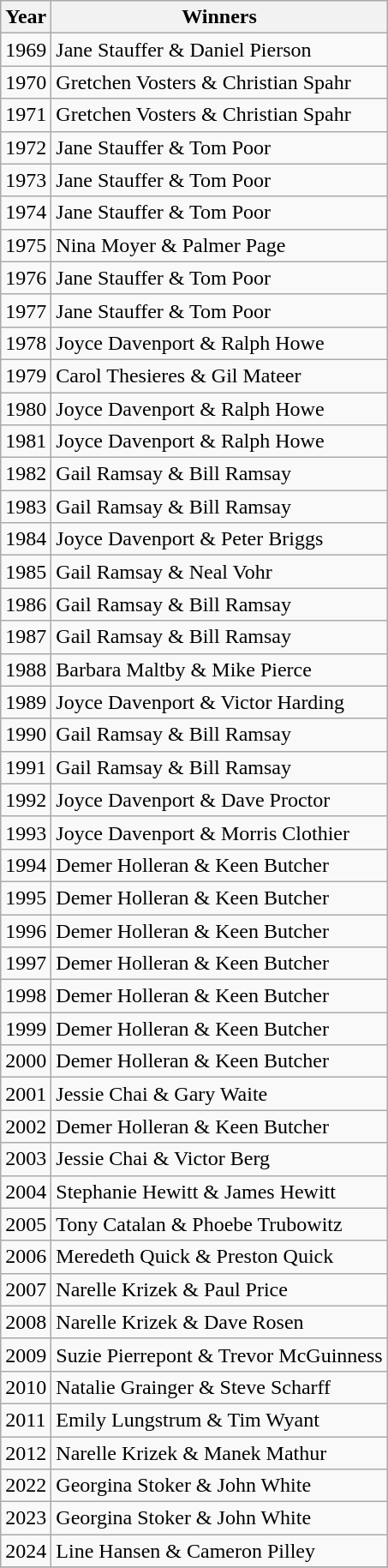<table class="wikitable">
<tr>
<th>Year</th>
<th>Winners</th>
</tr>
<tr>
<td>1969</td>
<td>Jane Stauffer & Daniel Pierson</td>
</tr>
<tr>
<td>1970</td>
<td>Gretchen Vosters & Christian Spahr</td>
</tr>
<tr>
<td>1971</td>
<td>Gretchen Vosters & Christian Spahr</td>
</tr>
<tr>
<td>1972</td>
<td>Jane Stauffer & Tom Poor</td>
</tr>
<tr>
<td>1973</td>
<td>Jane Stauffer & Tom Poor</td>
</tr>
<tr>
<td>1974</td>
<td>Jane Stauffer & Tom Poor</td>
</tr>
<tr>
<td>1975</td>
<td>Nina Moyer & Palmer Page</td>
</tr>
<tr>
<td>1976</td>
<td>Jane Stauffer & Tom Poor</td>
</tr>
<tr>
<td>1977</td>
<td>Jane Stauffer & Tom Poor</td>
</tr>
<tr>
<td>1978</td>
<td>Joyce Davenport & Ralph Howe</td>
</tr>
<tr>
<td>1979</td>
<td>Carol Thesieres & Gil Mateer</td>
</tr>
<tr>
<td>1980</td>
<td>Joyce Davenport & Ralph Howe</td>
</tr>
<tr>
<td>1981</td>
<td>Joyce Davenport & Ralph Howe</td>
</tr>
<tr>
<td>1982</td>
<td>Gail Ramsay & Bill Ramsay</td>
</tr>
<tr>
<td>1983</td>
<td>Gail Ramsay & Bill Ramsay</td>
</tr>
<tr>
<td>1984</td>
<td>Joyce Davenport & Peter Briggs</td>
</tr>
<tr>
<td>1985</td>
<td>Gail Ramsay & Neal Vohr</td>
</tr>
<tr>
<td>1986</td>
<td>Gail Ramsay & Bill Ramsay</td>
</tr>
<tr>
<td>1987</td>
<td>Gail Ramsay & Bill Ramsay</td>
</tr>
<tr>
<td>1988</td>
<td>Barbara Maltby & Mike Pierce</td>
</tr>
<tr>
<td>1989</td>
<td>Joyce Davenport & Victor Harding</td>
</tr>
<tr>
<td>1990</td>
<td>Gail Ramsay & Bill Ramsay</td>
</tr>
<tr>
<td>1991</td>
<td>Gail Ramsay & Bill Ramsay</td>
</tr>
<tr>
<td>1992</td>
<td>Joyce Davenport & Dave Proctor</td>
</tr>
<tr>
<td>1993</td>
<td>Joyce Davenport & Morris Clothier</td>
</tr>
<tr>
<td>1994</td>
<td>Demer Holleran & Keen Butcher</td>
</tr>
<tr>
<td>1995</td>
<td>Demer Holleran & Keen Butcher</td>
</tr>
<tr>
<td>1996</td>
<td>Demer Holleran & Keen Butcher</td>
</tr>
<tr>
<td>1997</td>
<td>Demer Holleran & Keen Butcher</td>
</tr>
<tr>
<td>1998</td>
<td>Demer Holleran & Keen Butcher</td>
</tr>
<tr>
<td>1999</td>
<td>Demer Holleran & Keen Butcher</td>
</tr>
<tr>
<td>2000</td>
<td>Demer Holleran & Keen Butcher</td>
</tr>
<tr>
<td>2001</td>
<td>Jessie Chai & Gary Waite</td>
</tr>
<tr>
<td>2002</td>
<td>Demer Holleran & Keen Butcher</td>
</tr>
<tr>
<td>2003</td>
<td>Jessie Chai &  Victor Berg</td>
</tr>
<tr>
<td>2004</td>
<td>Stephanie Hewitt & James Hewitt</td>
</tr>
<tr>
<td>2005</td>
<td>Tony Catalan & Phoebe Trubowitz</td>
</tr>
<tr>
<td>2006</td>
<td>Meredeth Quick & Preston Quick</td>
</tr>
<tr>
<td>2007</td>
<td>Narelle Krizek & Paul Price</td>
</tr>
<tr>
<td>2008</td>
<td>Narelle Krizek & Dave Rosen</td>
</tr>
<tr>
<td>2009</td>
<td>Suzie Pierrepont & Trevor McGuinness</td>
</tr>
<tr>
<td>2010</td>
<td>Natalie Grainger & Steve Scharff</td>
</tr>
<tr>
<td>2011</td>
<td>Emily Lungstrum & Tim Wyant</td>
</tr>
<tr>
<td>2012</td>
<td>Narelle Krizek & Manek Mathur</td>
</tr>
<tr>
<td>2022</td>
<td>Georgina Stoker & John White</td>
</tr>
<tr>
<td>2023</td>
<td>Georgina Stoker & John White</td>
</tr>
<tr>
<td>2024</td>
<td>Line Hansen & Cameron Pilley</td>
</tr>
<tr>
</tr>
</table>
